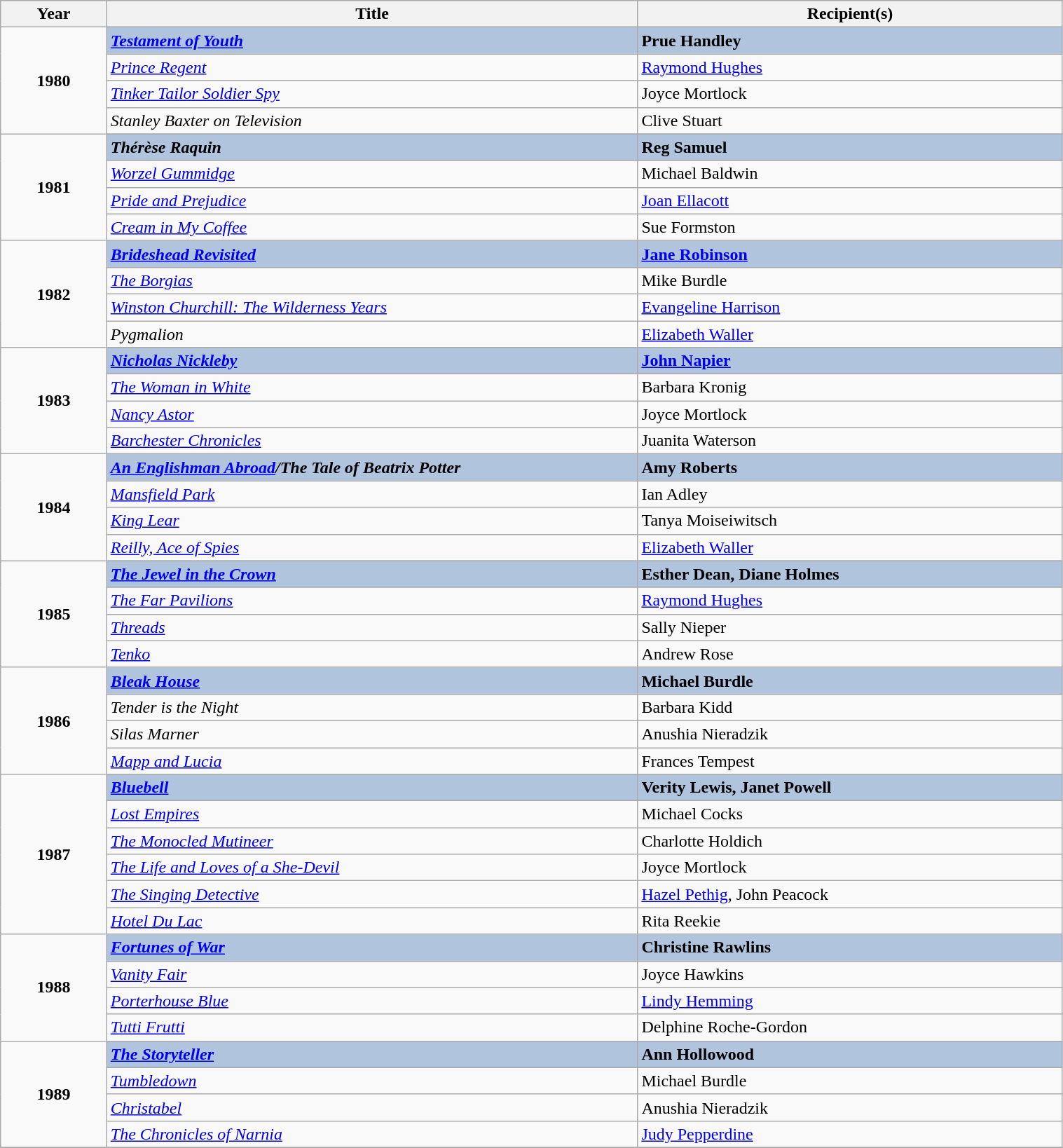<table class="wikitable" width="80%">
<tr>
<th width=5%>Year</th>
<th width=25%><strong>Title</strong></th>
<th width=20%><strong>Recipient(s)</strong></th>
</tr>
<tr>
<td rowspan="4" style="text-align:center;"><strong>1980</strong></td>
<td style="background:#B0C4DE;"><strong><em><a href='#'>Testament of Youth</a></em></strong></td>
<td style="background:#B0C4DE;"><strong>Prue Handley</strong></td>
</tr>
<tr>
<td><em><a href='#'>Prince Regent</a></em></td>
<td><a href='#'>Raymond Hughes</a></td>
</tr>
<tr>
<td><em><a href='#'>Tinker Tailor Soldier Spy</a></em></td>
<td>Joyce Mortlock</td>
</tr>
<tr>
<td><em>Stanley Baxter on Television</em></td>
<td>Clive Stuart</td>
</tr>
<tr>
<td rowspan="4" style="text-align:center;"><strong>1981</strong></td>
<td style="background:#B0C4DE;"><strong><em>Thérèse Raquin</em></strong></td>
<td style="background:#B0C4DE;"><strong>Reg Samuel</strong></td>
</tr>
<tr>
<td><em><a href='#'>Worzel Gummidge</a></em></td>
<td>Michael Baldwin</td>
</tr>
<tr>
<td><em><a href='#'>Pride and Prejudice</a></em></td>
<td><a href='#'>Joan Ellacott</a></td>
</tr>
<tr>
<td><em><a href='#'>Cream in My Coffee</a></em></td>
<td>Sue Formston</td>
</tr>
<tr>
<td rowspan="4" style="text-align:center;"><strong>1982</strong></td>
<td style="background:#B0C4DE;"><strong><em><a href='#'>Brideshead Revisited</a></em></strong></td>
<td style="background:#B0C4DE;"><strong><a href='#'>Jane Robinson</a></strong></td>
</tr>
<tr>
<td><em><a href='#'>The Borgias</a></em></td>
<td>Mike Burdle</td>
</tr>
<tr>
<td><em><a href='#'>Winston Churchill: The Wilderness Years</a></em></td>
<td><a href='#'>Evangeline Harrison</a></td>
</tr>
<tr>
<td><em>Pygmalion</em></td>
<td><a href='#'>Elizabeth Waller</a></td>
</tr>
<tr>
<td rowspan="4" style="text-align:center;"><strong>1983</strong></td>
<td style="background:#B0C4DE;"><strong><em><a href='#'>Nicholas Nickleby</a></em></strong></td>
<td style="background:#B0C4DE;"><strong><a href='#'>John Napier</a></strong></td>
</tr>
<tr>
<td><em><a href='#'>The Woman in White</a></em></td>
<td>Barbara Kronig</td>
</tr>
<tr>
<td><em><a href='#'>Nancy Astor</a></em></td>
<td>Joyce Mortlock</td>
</tr>
<tr>
<td><em><a href='#'>Barchester Chronicles</a></em></td>
<td>Juanita Waterson</td>
</tr>
<tr>
<td rowspan="4" style="text-align:center;"><strong>1984</strong></td>
<td style="background:#B0C4DE;"><strong><em><a href='#'>An Englishman Abroad</a>/The Tale of Beatrix Potter</em></strong></td>
<td style="background:#B0C4DE;"><strong>Amy Roberts</strong></td>
</tr>
<tr>
<td><em><a href='#'>Mansfield Park</a></em></td>
<td>Ian Adley</td>
</tr>
<tr>
<td><em><a href='#'>King Lear</a></em></td>
<td>Tanya Moiseiwitsch</td>
</tr>
<tr>
<td><em><a href='#'>Reilly, Ace of Spies</a></em></td>
<td><a href='#'>Elizabeth Waller</a></td>
</tr>
<tr>
<td rowspan="4" style="text-align:center;"><strong>1985</strong></td>
<td style="background:#B0C4DE;"><strong><em><a href='#'>The Jewel in the Crown</a></em></strong></td>
<td style="background:#B0C4DE;"><strong>Esther Dean, Diane Holmes</strong></td>
</tr>
<tr>
<td><em><a href='#'>The Far Pavilions</a></em></td>
<td><a href='#'>Raymond Hughes</a></td>
</tr>
<tr>
<td><em><a href='#'>Threads</a></em></td>
<td>Sally Nieper</td>
</tr>
<tr>
<td><em><a href='#'>Tenko</a></em></td>
<td>Andrew Rose</td>
</tr>
<tr>
<td rowspan="4" style="text-align:center;"><strong>1986</strong></td>
<td style="background:#B0C4DE;"><strong><em><a href='#'>Bleak House</a></em></strong></td>
<td style="background:#B0C4DE;"><strong>Michael Burdle</strong></td>
</tr>
<tr>
<td><em>Tender is the Night</em></td>
<td>Barbara Kidd</td>
</tr>
<tr>
<td><em>Silas Marner</em></td>
<td>Anushia Nieradzik</td>
</tr>
<tr>
<td><em><a href='#'>Mapp and Lucia</a></em></td>
<td>Frances Tempest</td>
</tr>
<tr>
<td rowspan="6" style="text-align:center;"><strong>1987</strong></td>
<td style="background:#B0C4DE;"><strong><em><a href='#'>Bluebell</a></em></strong></td>
<td style="background:#B0C4DE;"><strong>Verity Lewis, Janet Powell</strong></td>
</tr>
<tr>
<td><em><a href='#'>Lost Empires</a></em></td>
<td>Michael Cocks</td>
</tr>
<tr>
<td><em><a href='#'>The Monocled Mutineer</a></em></td>
<td>Charlotte Holdich</td>
</tr>
<tr>
<td><em><a href='#'>The Life and Loves of a She-Devil</a></em></td>
<td>Joyce Mortlock</td>
</tr>
<tr>
<td><em><a href='#'>The Singing Detective</a></em></td>
<td><a href='#'>Hazel Pethig</a>, John Peacock</td>
</tr>
<tr>
<td><em><a href='#'>Hotel Du Lac</a></em></td>
<td>Rita Reekie</td>
</tr>
<tr>
<td rowspan="4" style="text-align:center;"><strong>1988</strong></td>
<td style="background:#B0C4DE;"><strong><em><a href='#'>Fortunes of War</a></em></strong></td>
<td style="background:#B0C4DE;"><strong>Christine Rawlins</strong></td>
</tr>
<tr>
<td><em><a href='#'>Vanity Fair</a></em></td>
<td>Joyce Hawkins</td>
</tr>
<tr>
<td><em><a href='#'>Porterhouse Blue</a></em></td>
<td><a href='#'>Lindy Hemming</a></td>
</tr>
<tr>
<td><em><a href='#'>Tutti Frutti</a></em></td>
<td>Delphine Roche-Gordon</td>
</tr>
<tr>
<td rowspan="4" style="text-align:center;"><strong>1989</strong></td>
<td style="background:#B0C4DE;"><strong><em><a href='#'>The Storyteller</a></em></strong></td>
<td style="background:#B0C4DE;"><strong>Ann Hollowood</strong></td>
</tr>
<tr>
<td><em><a href='#'>Tumbledown</a></em></td>
<td>Michael Burdle</td>
</tr>
<tr>
<td><em><a href='#'>Christabel</a></em></td>
<td>Anushia Nieradzik</td>
</tr>
<tr>
<td><em><a href='#'>The Chronicles of Narnia</a></em></td>
<td><a href='#'>Judy Pepperdine</a></td>
</tr>
<tr>
</tr>
</table>
